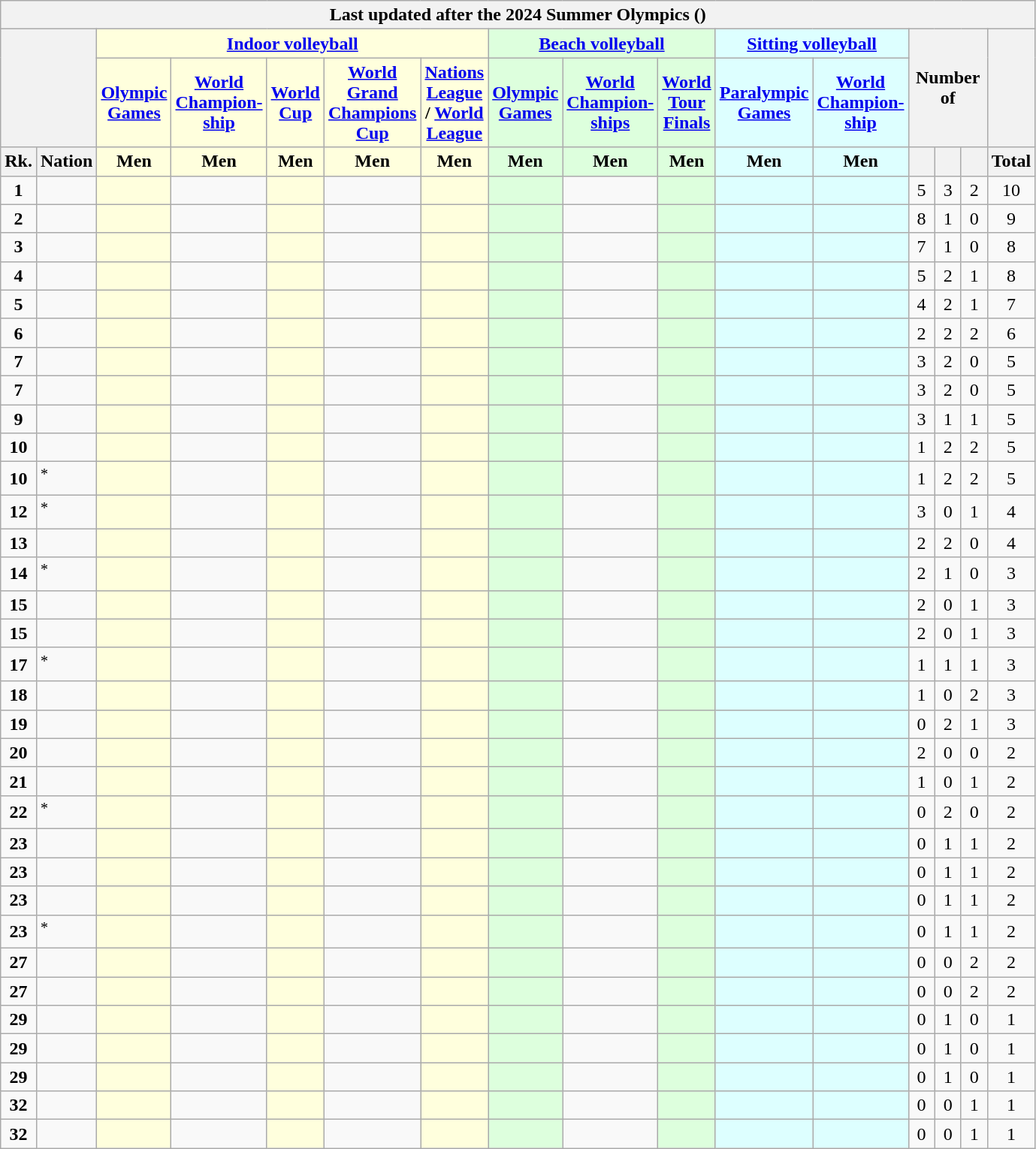<table class="wikitable" style="margin-top:0em; text-align:center; font-size:100%;">
<tr>
<th colspan="16">Last updated after the 2024 Summer Olympics ()</th>
</tr>
<tr>
<th rowspan="2" colspan="2"></th>
<th colspan="5" style="background:#ffd;"><a href='#'>Indoor volleyball</a></th>
<th colspan="3" style="background:#dfd;"><a href='#'>Beach volleyball</a></th>
<th colspan="2" style="background:#dff;"><a href='#'>Sitting volleyball</a></th>
<th rowspan="2" colspan="3">Number of</th>
<th rowspan="2"></th>
</tr>
<tr>
<th style="background:#ffd;"><a href='#'>Olympic Games</a></th>
<th style="background:#ffd;"><a href='#'>World Champion-<br>ship</a></th>
<th style="background:#ffd;"><a href='#'>World Cup</a></th>
<th style="background:#ffd;"><a href='#'>World Grand Champions Cup</a></th>
<th style="background:#ffd;"><a href='#'>Nations League</a> / <a href='#'>World League</a></th>
<th style="background:#dfd;"><a href='#'>Olympic Games</a></th>
<th style="background:#dfd;"><a href='#'>World Champion-<br>ships</a></th>
<th style="background:#dfd;"><a href='#'>World Tour Finals</a></th>
<th style="background:#dff;"><a href='#'>Paralympic Games</a></th>
<th style="background:#dff;"><a href='#'>World Champion-<br>ship</a></th>
</tr>
<tr>
<th style="width:1em;">Rk.</th>
<th>Nation</th>
<th style="background:#ffd; width:1em;">Men</th>
<th style="background:#ffd; width:1em;">Men</th>
<th style="background:#ffd; width:1em;">Men</th>
<th style="background:#ffd; width:1em;">Men</th>
<th style="background:#ffd; width:1em;">Men</th>
<th style="background:#dfd; width:1em;">Men</th>
<th style="background:#dfd; width:1em;">Men</th>
<th style="background:#dfd; width:1em;">Men</th>
<th style="background:#dff; width:1em;">Men</th>
<th style="background:#dff; width:1em;">Men</th>
<th style="width:1em;"></th>
<th style="width:1em;"></th>
<th style="width:1em;"></th>
<th style="width:1em;">Total</th>
</tr>
<tr>
<td><strong>1</strong></td>
<td style="text-align:left;"></td>
<td style="background:#ffd;"></td>
<td></td>
<td style="background:#ffd;"></td>
<td></td>
<td style="background:#ffd;"></td>
<td style="background:#dfd;"></td>
<td></td>
<td style="background:#dfd;"></td>
<td style="background:#dff;"></td>
<td style="background:#dff;"></td>
<td>5</td>
<td>3</td>
<td>2</td>
<td>10</td>
</tr>
<tr>
<td><strong>2</strong></td>
<td style="text-align:left;"></td>
<td style="background:#ffd;"></td>
<td></td>
<td style="background:#ffd;"></td>
<td></td>
<td style="background:#ffd;"></td>
<td style="background:#dfd;"></td>
<td></td>
<td style="background:#dfd;"></td>
<td style="background:#dff;"></td>
<td style="background:#dff;"></td>
<td>8</td>
<td>1</td>
<td>0</td>
<td>9</td>
</tr>
<tr>
<td><strong>3</strong></td>
<td style="text-align:left;"></td>
<td style="background:#ffd;"></td>
<td></td>
<td style="background:#ffd;"></td>
<td></td>
<td style="background:#ffd;"></td>
<td style="background:#dfd;"></td>
<td></td>
<td style="background:#dfd;"></td>
<td style="background:#dff;"></td>
<td style="background:#dff;"></td>
<td>7</td>
<td>1</td>
<td>0</td>
<td>8</td>
</tr>
<tr>
<td><strong>4</strong></td>
<td style="text-align:left;"></td>
<td style="background:#ffd;"></td>
<td></td>
<td style="background:#ffd;"></td>
<td></td>
<td style="background:#ffd;"></td>
<td style="background:#dfd;"></td>
<td></td>
<td style="background:#dfd;"></td>
<td style="background:#dff;"></td>
<td style="background:#dff;"></td>
<td>5</td>
<td>2</td>
<td>1</td>
<td>8</td>
</tr>
<tr>
<td><strong>5</strong></td>
<td style="text-align:left;"></td>
<td style="background:#ffd;"></td>
<td></td>
<td style="background:#ffd;"></td>
<td></td>
<td style="background:#ffd;"></td>
<td style="background:#dfd;"></td>
<td></td>
<td style="background:#dfd;"></td>
<td style="background:#dff;"></td>
<td style="background:#dff;"></td>
<td>4</td>
<td>2</td>
<td>1</td>
<td>7</td>
</tr>
<tr>
<td><strong>6</strong></td>
<td style="text-align:left;"></td>
<td style="background:#ffd;"></td>
<td></td>
<td style="background:#ffd;"></td>
<td></td>
<td style="background:#ffd;"></td>
<td style="background:#dfd;"></td>
<td></td>
<td style="background:#dfd;"></td>
<td style="background:#dff;"></td>
<td style="background:#dff;"></td>
<td>2</td>
<td>2</td>
<td>2</td>
<td>6</td>
</tr>
<tr>
<td><strong>7</strong></td>
<td style="text-align:left;"></td>
<td style="background:#ffd;"></td>
<td></td>
<td style="background:#ffd;"></td>
<td></td>
<td style="background:#ffd;"></td>
<td style="background:#dfd;"></td>
<td></td>
<td style="background:#dfd;"></td>
<td style="background:#dff;"></td>
<td style="background:#dff;"></td>
<td>3</td>
<td>2</td>
<td>0</td>
<td>5</td>
</tr>
<tr>
<td><strong>7</strong></td>
<td style="text-align:left;"></td>
<td style="background:#ffd;"></td>
<td></td>
<td style="background:#ffd;"></td>
<td></td>
<td style="background:#ffd;"></td>
<td style="background:#dfd;"></td>
<td></td>
<td style="background:#dfd;"></td>
<td style="background:#dff;"></td>
<td style="background:#dff;"></td>
<td>3</td>
<td>2</td>
<td>0</td>
<td>5</td>
</tr>
<tr>
<td><strong>9</strong></td>
<td style="text-align:left;"></td>
<td style="background:#ffd;"></td>
<td></td>
<td style="background:#ffd;"></td>
<td></td>
<td style="background:#ffd;"></td>
<td style="background:#dfd;"></td>
<td></td>
<td style="background:#dfd;"></td>
<td style="background:#dff;"></td>
<td style="background:#dff;"></td>
<td>3</td>
<td>1</td>
<td>1</td>
<td>5</td>
</tr>
<tr>
<td><strong>10</strong></td>
<td style="text-align:left;"></td>
<td style="background:#ffd;"></td>
<td></td>
<td style="background:#ffd;"></td>
<td></td>
<td style="background:#ffd;"></td>
<td style="background:#dfd;"></td>
<td></td>
<td style="background:#dfd;"></td>
<td style="background:#dff;"></td>
<td style="background:#dff;"></td>
<td>1</td>
<td>2</td>
<td>2</td>
<td>5</td>
</tr>
<tr>
<td><strong>10</strong></td>
<td style="text-align:left;"><em></em><sup>*</sup></td>
<td style="background:#ffd;"></td>
<td></td>
<td style="background:#ffd;"></td>
<td></td>
<td style="background:#ffd;"></td>
<td style="background:#dfd;"></td>
<td></td>
<td style="background:#dfd;"></td>
<td style="background:#dff;"></td>
<td style="background:#dff;"></td>
<td>1</td>
<td>2</td>
<td>2</td>
<td>5</td>
</tr>
<tr>
<td><strong>12</strong></td>
<td style="text-align:left;"><em></em><sup>*</sup></td>
<td style="background:#ffd;"></td>
<td></td>
<td style="background:#ffd;"></td>
<td></td>
<td style="background:#ffd;"></td>
<td style="background:#dfd;"></td>
<td></td>
<td style="background:#dfd;"></td>
<td style="background:#dff;"></td>
<td style="background:#dff;"></td>
<td>3</td>
<td>0</td>
<td>1</td>
<td>4</td>
</tr>
<tr>
<td><strong>13</strong></td>
<td style="text-align:left;"></td>
<td style="background:#ffd;"></td>
<td></td>
<td style="background:#ffd;"></td>
<td></td>
<td style="background:#ffd;"></td>
<td style="background:#dfd;"></td>
<td></td>
<td style="background:#dfd;"></td>
<td style="background:#dff;"></td>
<td style="background:#dff;"></td>
<td>2</td>
<td>2</td>
<td>0</td>
<td>4</td>
</tr>
<tr>
<td><strong>14</strong></td>
<td style="text-align:left;"><em></em><sup>*</sup></td>
<td style="background:#ffd;"></td>
<td></td>
<td style="background:#ffd;"></td>
<td></td>
<td style="background:#ffd;"></td>
<td style="background:#dfd;"></td>
<td></td>
<td style="background:#dfd;"></td>
<td style="background:#dff;"></td>
<td style="background:#dff;"></td>
<td>2</td>
<td>1</td>
<td>0</td>
<td>3</td>
</tr>
<tr>
<td><strong>15</strong></td>
<td style="text-align:left;"></td>
<td style="background:#ffd;"></td>
<td></td>
<td style="background:#ffd;"></td>
<td></td>
<td style="background:#ffd;"></td>
<td style="background:#dfd;"></td>
<td></td>
<td style="background:#dfd;"></td>
<td style="background:#dff;"></td>
<td style="background:#dff;"></td>
<td>2</td>
<td>0</td>
<td>1</td>
<td>3</td>
</tr>
<tr>
<td><strong>15</strong></td>
<td style="text-align:left;"></td>
<td style="background:#ffd;"></td>
<td></td>
<td style="background:#ffd;"></td>
<td></td>
<td style="background:#ffd;"></td>
<td style="background:#dfd;"></td>
<td></td>
<td style="background:#dfd;"></td>
<td style="background:#dff;"></td>
<td style="background:#dff;"></td>
<td>2</td>
<td>0</td>
<td>1</td>
<td>3</td>
</tr>
<tr>
<td><strong>17</strong></td>
<td style="text-align:left;"><em></em><sup>*</sup></td>
<td style="background:#ffd;"></td>
<td></td>
<td style="background:#ffd;"></td>
<td></td>
<td style="background:#ffd;"></td>
<td style="background:#dfd;"></td>
<td></td>
<td style="background:#dfd;"></td>
<td style="background:#dff;"></td>
<td style="background:#dff;"></td>
<td>1</td>
<td>1</td>
<td>1</td>
<td>3</td>
</tr>
<tr>
<td><strong>18</strong></td>
<td style="text-align:left;"></td>
<td style="background:#ffd;"></td>
<td></td>
<td style="background:#ffd;"></td>
<td></td>
<td style="background:#ffd;"></td>
<td style="background:#dfd;"></td>
<td></td>
<td style="background:#dfd;"></td>
<td style="background:#dff;"></td>
<td style="background:#dff;"></td>
<td>1</td>
<td>0</td>
<td>2</td>
<td>3</td>
</tr>
<tr>
<td><strong>19</strong></td>
<td style="text-align:left;"></td>
<td style="background:#ffd;"></td>
<td></td>
<td style="background:#ffd;"></td>
<td></td>
<td style="background:#ffd;"></td>
<td style="background:#dfd;"></td>
<td></td>
<td style="background:#dfd;"></td>
<td style="background:#dff;"></td>
<td style="background:#dff;"></td>
<td>0</td>
<td>2</td>
<td>1</td>
<td>3</td>
</tr>
<tr>
<td><strong>20</strong></td>
<td style="text-align:left;"></td>
<td style="background:#ffd;"></td>
<td></td>
<td style="background:#ffd;"></td>
<td></td>
<td style="background:#ffd;"></td>
<td style="background:#dfd;"></td>
<td></td>
<td style="background:#dfd;"></td>
<td style="background:#dff;"></td>
<td style="background:#dff;"></td>
<td>2</td>
<td>0</td>
<td>0</td>
<td>2</td>
</tr>
<tr>
<td><strong>21</strong></td>
<td style="text-align:left;"></td>
<td style="background:#ffd;"></td>
<td></td>
<td style="background:#ffd;"></td>
<td></td>
<td style="background:#ffd;"></td>
<td style="background:#dfd;"></td>
<td></td>
<td style="background:#dfd;"></td>
<td style="background:#dff;"></td>
<td style="background:#dff;"></td>
<td>1</td>
<td>0</td>
<td>1</td>
<td>2</td>
</tr>
<tr>
<td><strong>22</strong></td>
<td style="text-align:left;"><em></em><sup>*</sup></td>
<td style="background:#ffd;"></td>
<td></td>
<td style="background:#ffd;"></td>
<td></td>
<td style="background:#ffd;"></td>
<td style="background:#dfd;"></td>
<td></td>
<td style="background:#dfd;"></td>
<td style="background:#dff;"></td>
<td style="background:#dff;"></td>
<td>0</td>
<td>2</td>
<td>0</td>
<td>2</td>
</tr>
<tr>
<td><strong>23</strong></td>
<td style="text-align:left;"></td>
<td style="background:#ffd;"></td>
<td></td>
<td style="background:#ffd;"></td>
<td></td>
<td style="background:#ffd;"></td>
<td style="background:#dfd;"></td>
<td></td>
<td style="background:#dfd;"></td>
<td style="background:#dff;"></td>
<td style="background:#dff;"></td>
<td>0</td>
<td>1</td>
<td>1</td>
<td>2</td>
</tr>
<tr>
<td><strong>23</strong></td>
<td style="text-align:left;"></td>
<td style="background:#ffd;"></td>
<td></td>
<td style="background:#ffd;"></td>
<td></td>
<td style="background:#ffd;"></td>
<td style="background:#dfd;"></td>
<td></td>
<td style="background:#dfd;"></td>
<td style="background:#dff;"></td>
<td style="background:#dff;"></td>
<td>0</td>
<td>1</td>
<td>1</td>
<td>2</td>
</tr>
<tr>
<td><strong>23</strong></td>
<td style="text-align:left;"></td>
<td style="background:#ffd;"></td>
<td></td>
<td style="background:#ffd;"></td>
<td></td>
<td style="background:#ffd;"></td>
<td style="background:#dfd;"></td>
<td></td>
<td style="background:#dfd;"></td>
<td style="background:#dff;"></td>
<td style="background:#dff;"></td>
<td>0</td>
<td>1</td>
<td>1</td>
<td>2</td>
</tr>
<tr>
<td><strong>23</strong></td>
<td style="text-align:left;"><em></em><sup>*</sup></td>
<td style="background:#ffd;"></td>
<td></td>
<td style="background:#ffd;"></td>
<td></td>
<td style="background:#ffd;"></td>
<td style="background:#dfd;"></td>
<td></td>
<td style="background:#dfd;"></td>
<td style="background:#dff;"></td>
<td style="background:#dff;"></td>
<td>0</td>
<td>1</td>
<td>1</td>
<td>2</td>
</tr>
<tr>
<td><strong>27</strong></td>
<td style="text-align:left;"></td>
<td style="background:#ffd;"></td>
<td></td>
<td style="background:#ffd;"></td>
<td></td>
<td style="background:#ffd;"></td>
<td style="background:#dfd;"></td>
<td></td>
<td style="background:#dfd;"></td>
<td style="background:#dff;"></td>
<td style="background:#dff;"></td>
<td>0</td>
<td>0</td>
<td>2</td>
<td>2</td>
</tr>
<tr>
<td><strong>27</strong></td>
<td style="text-align:left;"></td>
<td style="background:#ffd;"></td>
<td></td>
<td style="background:#ffd;"></td>
<td></td>
<td style="background:#ffd;"></td>
<td style="background:#dfd;"></td>
<td></td>
<td style="background:#dfd;"></td>
<td style="background:#dff;"></td>
<td style="background:#dff;"></td>
<td>0</td>
<td>0</td>
<td>2</td>
<td>2</td>
</tr>
<tr>
<td><strong>29</strong></td>
<td style="text-align:left;"></td>
<td style="background:#ffd;"></td>
<td></td>
<td style="background:#ffd;"></td>
<td></td>
<td style="background:#ffd;"></td>
<td style="background:#dfd;"></td>
<td></td>
<td style="background:#dfd;"></td>
<td style="background:#dff;"></td>
<td style="background:#dff;"></td>
<td>0</td>
<td>1</td>
<td>0</td>
<td>1</td>
</tr>
<tr>
<td><strong>29</strong></td>
<td style="text-align:left;"></td>
<td style="background:#ffd;"></td>
<td></td>
<td style="background:#ffd;"></td>
<td></td>
<td style="background:#ffd;"></td>
<td style="background:#dfd;"></td>
<td></td>
<td style="background:#dfd;"></td>
<td style="background:#dff;"></td>
<td style="background:#dff;"></td>
<td>0</td>
<td>1</td>
<td>0</td>
<td>1</td>
</tr>
<tr>
<td><strong>29</strong></td>
<td style="text-align:left;"></td>
<td style="background:#ffd;"></td>
<td></td>
<td style="background:#ffd;"></td>
<td></td>
<td style="background:#ffd;"></td>
<td style="background:#dfd;"></td>
<td></td>
<td style="background:#dfd;"></td>
<td style="background:#dff;"></td>
<td style="background:#dff;"></td>
<td>0</td>
<td>1</td>
<td>0</td>
<td>1</td>
</tr>
<tr>
<td><strong>32</strong></td>
<td style="text-align:left;"></td>
<td style="background:#ffd;"></td>
<td></td>
<td style="background:#ffd;"></td>
<td></td>
<td style="background:#ffd;"></td>
<td style="background:#dfd;"></td>
<td></td>
<td style="background:#dfd;"></td>
<td style="background:#dff;"></td>
<td style="background:#dff;"></td>
<td>0</td>
<td>0</td>
<td>1</td>
<td>1</td>
</tr>
<tr>
<td><strong>32</strong></td>
<td style="text-align:left;"></td>
<td style="background:#ffd;"></td>
<td></td>
<td style="background:#ffd;"></td>
<td></td>
<td style="background:#ffd;"></td>
<td style="background:#dfd;"></td>
<td></td>
<td style="background:#dfd;"></td>
<td style="background:#dff;"></td>
<td style="background:#dff;"></td>
<td>0</td>
<td>0</td>
<td>1</td>
<td>1</td>
</tr>
</table>
